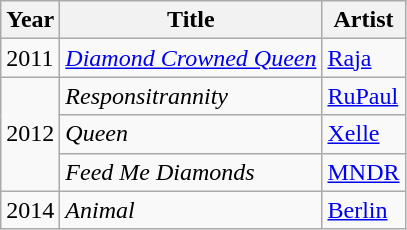<table class="wikitable plainrowheaders sortable">
<tr>
<th scope="col">Year</th>
<th scope="col">Title</th>
<th scope="col">Artist</th>
</tr>
<tr>
<td>2011</td>
<td><em><a href='#'>Diamond Crowned Queen</a></em></td>
<td><a href='#'>Raja</a></td>
</tr>
<tr>
<td rowspan="3">2012</td>
<td><em>Responsitrannity</em></td>
<td><a href='#'>RuPaul</a></td>
</tr>
<tr>
<td scope="row"><em>Queen</em></td>
<td><a href='#'>Xelle</a></td>
</tr>
<tr>
<td><em>Feed Me Diamonds</em></td>
<td><a href='#'>MNDR</a></td>
</tr>
<tr>
<td>2014</td>
<td><em>Animal</em></td>
<td><a href='#'>Berlin</a></td>
</tr>
</table>
